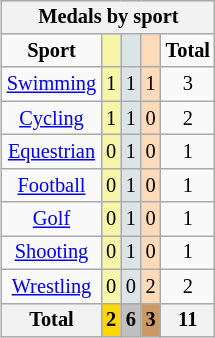<table class="wikitable" style="font-size:85%; float:right;">
<tr style="background:#efefef;">
<th colspan=7>Medals by sport</th>
</tr>
<tr align=center>
<td><strong>Sport</strong></td>
<td style="background:#f7f6a8;"></td>
<td style="background:#dce5e5;"></td>
<td style="background:#ffdab9;"></td>
<td><strong>Total</strong></td>
</tr>
<tr align=center>
<td><a href='#'>Swimming</a></td>
<td style="background:#f7f6a8;">1</td>
<td style="background:#dce5e5;">1</td>
<td style="background:#ffdab9;">1</td>
<td>3</td>
</tr>
<tr align=center>
<td><a href='#'>Cycling</a></td>
<td style="background:#f7f6a8;">1</td>
<td style="background:#dce5e5;">1</td>
<td style="background:#ffdab9;">0</td>
<td>2</td>
</tr>
<tr align=center>
<td><a href='#'>Equestrian</a></td>
<td style="background:#f7f6a8;">0</td>
<td style="background:#dce5e5;">1</td>
<td style="background:#ffdab9;">0</td>
<td>1</td>
</tr>
<tr align=center>
<td><a href='#'>Football</a></td>
<td style="background:#f7f6a8;">0</td>
<td style="background:#dce5e5;">1</td>
<td style="background:#ffdab9;">0</td>
<td>1</td>
</tr>
<tr align=center>
<td><a href='#'>Golf</a></td>
<td style="background:#f7f6a8;">0</td>
<td style="background:#dce5e5;">1</td>
<td style="background:#ffdab9;">0</td>
<td>1</td>
</tr>
<tr align=center>
<td><a href='#'>Shooting</a></td>
<td style="background:#f7f6a8;">0</td>
<td style="background:#dce5e5;">1</td>
<td style="background:#ffdab9;">0</td>
<td>1</td>
</tr>
<tr align=center>
<td><a href='#'>Wrestling</a></td>
<td style="background:#f7f6a8;">0</td>
<td style="background:#dce5e5;">0</td>
<td style="background:#ffdab9;">2</td>
<td>2</td>
</tr>
<tr>
<th>Total</th>
<th style="background:gold;">2</th>
<th style="background:silver;">6</th>
<th style="background:#c96;">3</th>
<th>11</th>
</tr>
</table>
